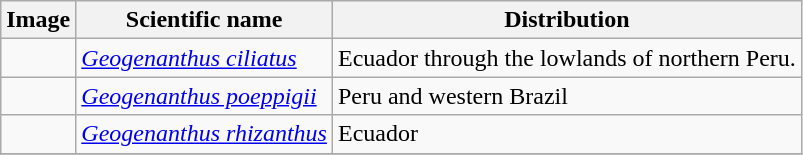<table class="wikitable ">
<tr>
<th>Image</th>
<th>Scientific name</th>
<th>Distribution</th>
</tr>
<tr>
<td></td>
<td><em><a href='#'>Geogenanthus ciliatus</a></em></td>
<td>Ecuador through the lowlands of northern Peru.</td>
</tr>
<tr>
<td></td>
<td><em><a href='#'>Geogenanthus poeppigii</a></em></td>
<td>Peru and western Brazil</td>
</tr>
<tr>
<td></td>
<td><em><a href='#'>Geogenanthus rhizanthus</a></em></td>
<td>Ecuador</td>
</tr>
<tr>
</tr>
</table>
